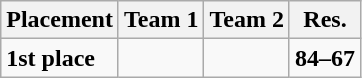<table class="wikitable">
<tr>
<th><strong>Placement</strong></th>
<th><strong>Team 1</strong></th>
<th><strong>Team 2</strong></th>
<th><strong>Res.</strong></th>
</tr>
<tr>
<td><strong>1st place</strong></td>
<td></td>
<td></td>
<td><strong>84–67</strong></td>
</tr>
</table>
